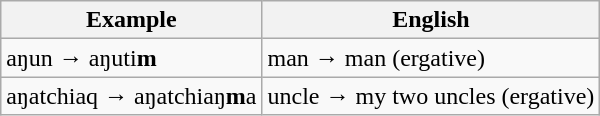<table class="wikitable">
<tr>
<th>Example</th>
<th>English</th>
</tr>
<tr>
<td>aŋun → aŋuti<strong>m</strong></td>
<td>man → man (ergative)</td>
</tr>
<tr>
<td>aŋatchiaq → aŋatchiaŋ<strong>m</strong>a</td>
<td>uncle → my two uncles (ergative)</td>
</tr>
</table>
